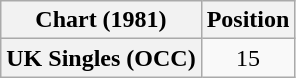<table class="wikitable plainrowheaders" style="text-align:center">
<tr>
<th>Chart (1981)</th>
<th>Position</th>
</tr>
<tr>
<th scope="row">UK Singles (OCC)</th>
<td>15</td>
</tr>
</table>
